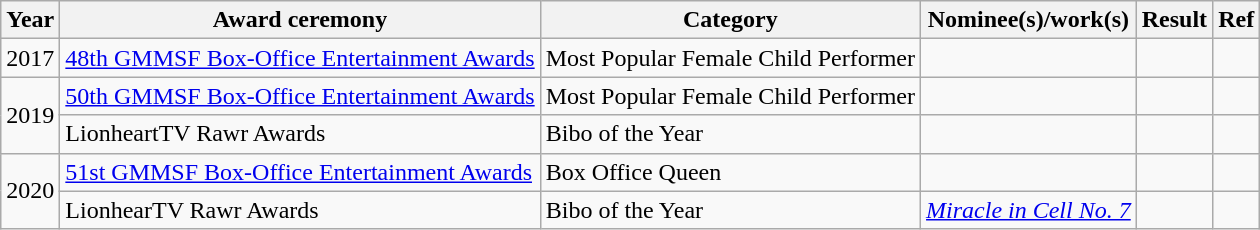<table class="wikitable sortable">
<tr>
<th>Year</th>
<th>Award ceremony</th>
<th>Category</th>
<th>Nominee(s)/work(s)</th>
<th>Result</th>
<th>Ref</th>
</tr>
<tr>
<td>2017</td>
<td><a href='#'>48th GMMSF Box-Office Entertainment Awards</a></td>
<td>Most Popular Female Child Performer</td>
<td></td>
<td></td>
<td align="center"></td>
</tr>
<tr>
<td rowspan="2">2019</td>
<td><a href='#'>50th GMMSF Box-Office Entertainment Awards</a></td>
<td>Most Popular Female Child Performer</td>
<td></td>
<td></td>
<td></td>
</tr>
<tr>
<td>LionheartTV Rawr Awards</td>
<td>Bibo of the Year</td>
<td></td>
<td></td>
<td></td>
</tr>
<tr>
<td rowspan="2">2020</td>
<td><a href='#'>51st GMMSF Box-Office Entertainment Awards</a></td>
<td>Box Office Queen</td>
<td></td>
<td></td>
<td></td>
</tr>
<tr>
<td>LionhearTV Rawr Awards</td>
<td>Bibo of the Year</td>
<td align=center><em><a href='#'>Miracle in Cell No. 7</a></em></td>
<td></td>
<td></td>
</tr>
</table>
